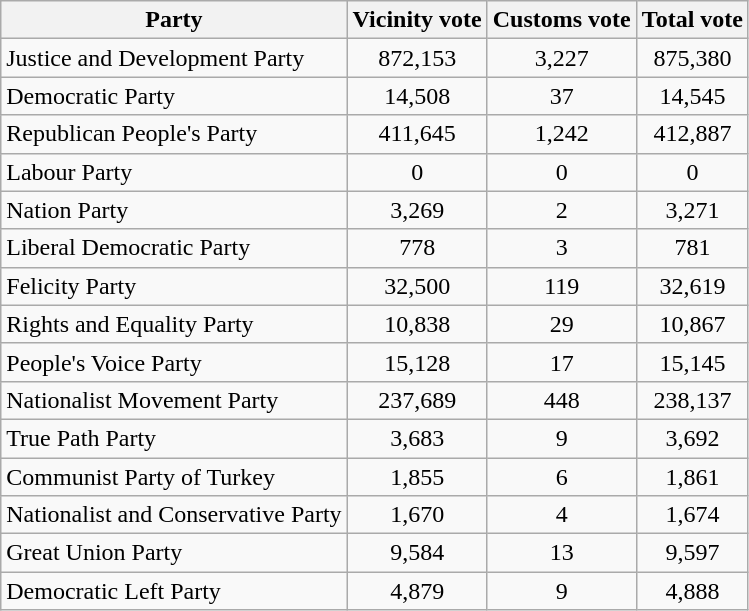<table class="wikitable sortable">
<tr>
<th style="text-align:center;">Party</th>
<th style="text-align:center;">Vicinity vote</th>
<th style="text-align:center;">Customs vote</th>
<th style="text-align:center;">Total vote</th>
</tr>
<tr>
<td>Justice and Development Party</td>
<td style="text-align:center;">872,153</td>
<td style="text-align:center;">3,227</td>
<td style="text-align:center;">875,380</td>
</tr>
<tr>
<td>Democratic Party</td>
<td style="text-align:center;">14,508</td>
<td style="text-align:center;">37</td>
<td style="text-align:center;">14,545</td>
</tr>
<tr>
<td>Republican People's Party</td>
<td style="text-align:center;">411,645</td>
<td style="text-align:center;">1,242</td>
<td style="text-align:center;">412,887</td>
</tr>
<tr>
<td>Labour Party</td>
<td style="text-align:center;">0</td>
<td style="text-align:center;">0</td>
<td style="text-align:center;">0</td>
</tr>
<tr>
<td>Nation Party</td>
<td style="text-align:center;">3,269</td>
<td style="text-align:center;">2</td>
<td style="text-align:center;">3,271</td>
</tr>
<tr>
<td>Liberal Democratic Party</td>
<td style="text-align:center;">778</td>
<td style="text-align:center;">3</td>
<td style="text-align:center;">781</td>
</tr>
<tr>
<td>Felicity Party</td>
<td style="text-align:center;">32,500</td>
<td style="text-align:center;">119</td>
<td style="text-align:center;">32,619</td>
</tr>
<tr>
<td>Rights and Equality Party</td>
<td style="text-align:center;">10,838</td>
<td style="text-align:center;">29</td>
<td style="text-align:center;">10,867</td>
</tr>
<tr>
<td>People's Voice Party</td>
<td style="text-align:center;">15,128</td>
<td style="text-align:center;">17</td>
<td style="text-align:center;">15,145</td>
</tr>
<tr>
<td>Nationalist Movement Party</td>
<td style="text-align:center;">237,689</td>
<td style="text-align:center;">448</td>
<td style="text-align:center;">238,137</td>
</tr>
<tr>
<td>True Path Party</td>
<td style="text-align:center;">3,683</td>
<td style="text-align:center;">9</td>
<td style="text-align:center;">3,692</td>
</tr>
<tr>
<td>Communist Party of Turkey</td>
<td style="text-align:center;">1,855</td>
<td style="text-align:center;">6</td>
<td style="text-align:center;">1,861</td>
</tr>
<tr>
<td>Nationalist and Conservative Party</td>
<td style="text-align:center;">1,670</td>
<td style="text-align:center;">4</td>
<td style="text-align:center;">1,674</td>
</tr>
<tr>
<td>Great Union Party</td>
<td style="text-align:center;">9,584</td>
<td style="text-align:center;">13</td>
<td style="text-align:center;">9,597</td>
</tr>
<tr>
<td>Democratic Left Party</td>
<td style="text-align:center;">4,879</td>
<td style="text-align:center;">9</td>
<td style="text-align:center;">4,888</td>
</tr>
</table>
